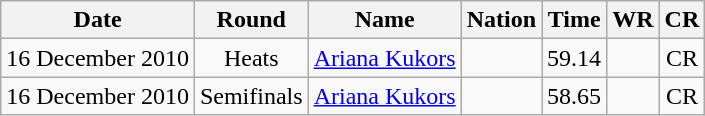<table class="wikitable" style="text-align:center">
<tr>
<th>Date</th>
<th>Round</th>
<th>Name</th>
<th>Nation</th>
<th>Time</th>
<th>WR</th>
<th>CR</th>
</tr>
<tr>
<td>16 December 2010</td>
<td>Heats</td>
<td align="left"><a href='#'>Ariana Kukors</a></td>
<td align="left"></td>
<td>59.14</td>
<td></td>
<td>CR</td>
</tr>
<tr>
<td>16 December 2010</td>
<td>Semifinals</td>
<td align="left"><a href='#'>Ariana Kukors</a></td>
<td align="left"></td>
<td>58.65</td>
<td></td>
<td>CR</td>
</tr>
</table>
